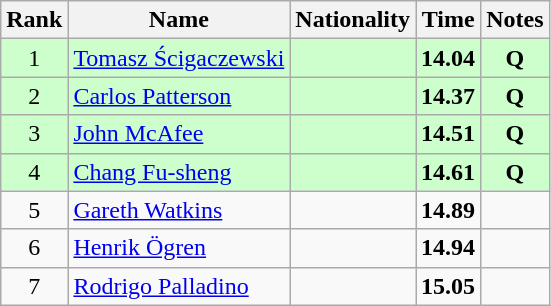<table class="wikitable sortable" style="text-align:center">
<tr>
<th>Rank</th>
<th>Name</th>
<th>Nationality</th>
<th>Time</th>
<th>Notes</th>
</tr>
<tr bgcolor=ccffcc>
<td>1</td>
<td align=left><a href='#'>Tomasz Ścigaczewski</a></td>
<td align=left></td>
<td><strong>14.04</strong></td>
<td><strong>Q</strong></td>
</tr>
<tr bgcolor=ccffcc>
<td>2</td>
<td align=left><a href='#'>Carlos Patterson</a></td>
<td align=left></td>
<td><strong>14.37</strong></td>
<td><strong>Q</strong></td>
</tr>
<tr bgcolor=ccffcc>
<td>3</td>
<td align=left><a href='#'>John McAfee</a></td>
<td align=left></td>
<td><strong>14.51</strong></td>
<td><strong>Q</strong></td>
</tr>
<tr bgcolor=ccffcc>
<td>4</td>
<td align=left><a href='#'>Chang Fu-sheng</a></td>
<td align=left></td>
<td><strong>14.61</strong></td>
<td><strong>Q</strong></td>
</tr>
<tr>
<td>5</td>
<td align=left><a href='#'>Gareth Watkins</a></td>
<td align=left></td>
<td><strong>14.89</strong></td>
<td></td>
</tr>
<tr>
<td>6</td>
<td align=left><a href='#'>Henrik Ögren</a></td>
<td align=left></td>
<td><strong>14.94</strong></td>
<td></td>
</tr>
<tr>
<td>7</td>
<td align=left><a href='#'>Rodrigo Palladino</a></td>
<td align=left></td>
<td><strong>15.05</strong></td>
<td></td>
</tr>
</table>
